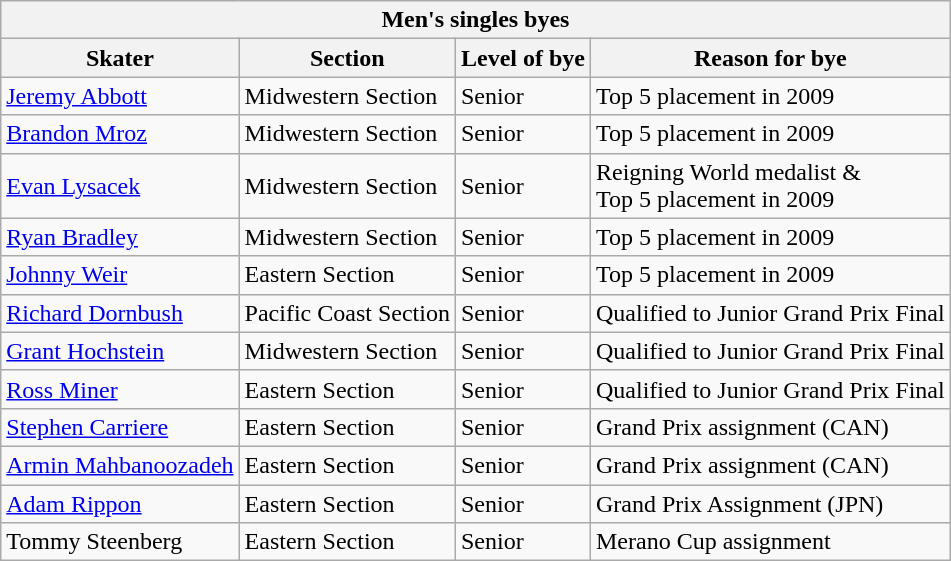<table class="wikitable">
<tr>
<th colspan="4">Men's singles byes</th>
</tr>
<tr>
<th>Skater</th>
<th>Section</th>
<th>Level of bye</th>
<th>Reason for bye</th>
</tr>
<tr>
<td><a href='#'>Jeremy Abbott</a></td>
<td>Midwestern Section</td>
<td>Senior</td>
<td>Top 5 placement in 2009</td>
</tr>
<tr>
<td><a href='#'>Brandon Mroz</a></td>
<td>Midwestern Section</td>
<td>Senior</td>
<td>Top 5 placement in 2009</td>
</tr>
<tr>
<td><a href='#'>Evan Lysacek</a></td>
<td>Midwestern Section</td>
<td>Senior</td>
<td>Reigning World medalist & <br> Top 5 placement in 2009</td>
</tr>
<tr>
<td><a href='#'>Ryan Bradley</a></td>
<td>Midwestern Section</td>
<td>Senior</td>
<td>Top 5 placement in 2009</td>
</tr>
<tr>
<td><a href='#'>Johnny Weir</a></td>
<td>Eastern Section</td>
<td>Senior</td>
<td>Top 5 placement in 2009</td>
</tr>
<tr>
<td><a href='#'>Richard Dornbush</a></td>
<td>Pacific Coast Section</td>
<td>Senior</td>
<td>Qualified to Junior Grand Prix Final</td>
</tr>
<tr>
<td><a href='#'>Grant Hochstein</a></td>
<td>Midwestern Section</td>
<td>Senior</td>
<td>Qualified to Junior Grand Prix Final</td>
</tr>
<tr>
<td><a href='#'>Ross Miner</a></td>
<td>Eastern Section</td>
<td>Senior</td>
<td>Qualified to Junior Grand Prix Final</td>
</tr>
<tr>
<td><a href='#'>Stephen Carriere</a></td>
<td>Eastern Section</td>
<td>Senior</td>
<td>Grand Prix assignment (CAN)</td>
</tr>
<tr>
<td><a href='#'>Armin Mahbanoozadeh</a></td>
<td>Eastern Section</td>
<td>Senior</td>
<td>Grand Prix assignment (CAN)</td>
</tr>
<tr>
<td><a href='#'>Adam Rippon</a></td>
<td>Eastern Section</td>
<td>Senior</td>
<td>Grand Prix Assignment (JPN)</td>
</tr>
<tr>
<td>Tommy Steenberg</td>
<td>Eastern Section</td>
<td>Senior</td>
<td>Merano Cup assignment</td>
</tr>
</table>
